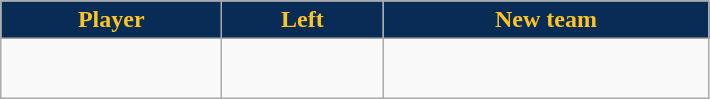<table class="wikitable" style="text-align: center">
<tr align="center"  bgcolor="#dddddd">
<td style="background:#092C57;color:#FFC322; width:140px"><strong>Player</strong></td>
<td style="background:#092C57;color:#FFC322; width:100px"><strong>Left</strong></td>
<td style="background:#092C57;color:#FFC322; width:210px"><strong>New team</strong></td>
</tr>
<tr style="height:40px">
<td></td>
<td></td>
<td></td>
</tr>
</table>
